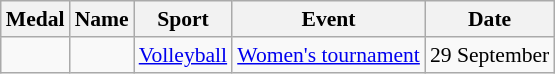<table class="wikitable sortable" style="font-size:90%">
<tr>
<th>Medal</th>
<th>Name</th>
<th>Sport</th>
<th>Event</th>
<th>Date</th>
</tr>
<tr>
<td></td>
<td><br></td>
<td><a href='#'>Volleyball</a></td>
<td><a href='#'>Women's tournament</a></td>
<td>29 September</td>
</tr>
</table>
